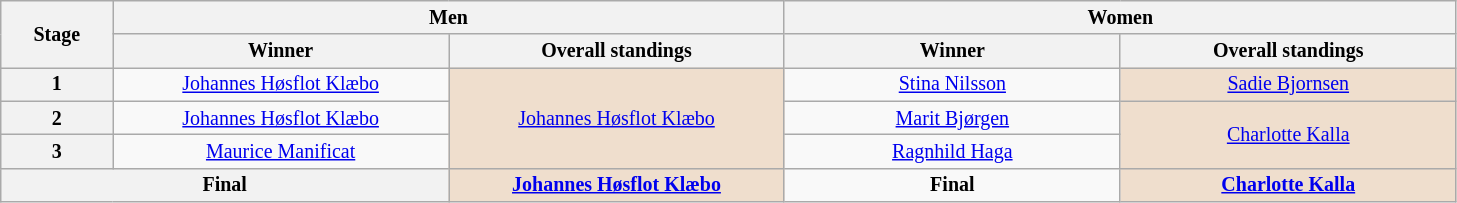<table class="wikitable" style="text-align: center; font-size:smaller;">
<tr>
<th scope="col" style="width:5%;" rowspan="2">Stage</th>
<th scope="col" style="width:45%;" colspan="2">Men</th>
<th scope="col" style="width:45%;" colspan="2">Women</th>
</tr>
<tr>
<th scope="col" style="width:15%;">Winner</th>
<th scope="col" style="width:15%;">Overall standings</th>
<th scope="col" style="width:15%;">Winner</th>
<th scope="col" style="width:15%;">Overall standings</th>
</tr>
<tr>
<th scope="row">1</th>
<td><a href='#'>Johannes Høsflot Klæbo</a></td>
<td style="background:#EFDECD" rowspan="3"><a href='#'>Johannes Høsflot Klæbo</a></td>
<td><a href='#'>Stina Nilsson</a></td>
<td style="background:#EFDECD"><a href='#'>Sadie Bjornsen</a></td>
</tr>
<tr>
<th scope="row">2</th>
<td><a href='#'>Johannes Høsflot Klæbo</a></td>
<td><a href='#'>Marit Bjørgen</a></td>
<td style="background:#EFDECD" rowspan="2"><a href='#'>Charlotte Kalla</a></td>
</tr>
<tr>
<th scope="row">3</th>
<td><a href='#'>Maurice Manificat</a></td>
<td><a href='#'>Ragnhild Haga</a></td>
</tr>
<tr>
<th colspan="2">Final</th>
<td style="background:#EFDECD"><strong><a href='#'>Johannes Høsflot Klæbo</a></strong></td>
<td><strong>Final</strong></td>
<td style="background:#EFDECD"><strong><a href='#'>Charlotte Kalla</a></strong></td>
</tr>
</table>
